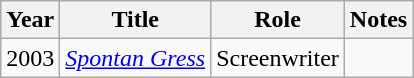<table class="wikitable sortable">
<tr>
<th>Year</th>
<th>Title</th>
<th>Role</th>
<th>Notes</th>
</tr>
<tr>
<td>2003</td>
<td><em><a href='#'>Spontan Gress</a></em></td>
<td>Screenwriter</td>
<td></td>
</tr>
</table>
